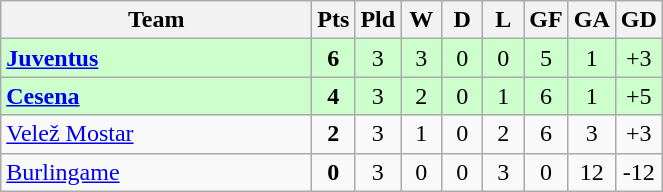<table class="wikitable" style="text-align:center;">
<tr>
<th width=200>Team</th>
<th width=20>Pts</th>
<th width=20>Pld</th>
<th width=20>W</th>
<th width=20>D</th>
<th width=20>L</th>
<th width=20>GF</th>
<th width=20>GA</th>
<th width=20>GD</th>
</tr>
<tr style="background:#ccffcc">
<td style="text-align:left"><strong> <a href='#'>Juventus</a></strong></td>
<td><strong>6</strong></td>
<td>3</td>
<td>3</td>
<td>0</td>
<td>0</td>
<td>5</td>
<td>1</td>
<td>+3</td>
</tr>
<tr style="background:#ccffcc">
<td style="text-align:left"><strong> <a href='#'>Cesena</a></strong></td>
<td><strong>4</strong></td>
<td>3</td>
<td>2</td>
<td>0</td>
<td>1</td>
<td>6</td>
<td>1</td>
<td>+5</td>
</tr>
<tr>
<td style="text-align:left"> <a href='#'>Velež Mostar</a></td>
<td><strong>2</strong></td>
<td>3</td>
<td>1</td>
<td>0</td>
<td>2</td>
<td>6</td>
<td>3</td>
<td>+3</td>
</tr>
<tr>
<td style="text-align:left"> <a href='#'>Burlingame</a></td>
<td><strong>0</strong></td>
<td>3</td>
<td>0</td>
<td>0</td>
<td>3</td>
<td>0</td>
<td>12</td>
<td>-12</td>
</tr>
</table>
